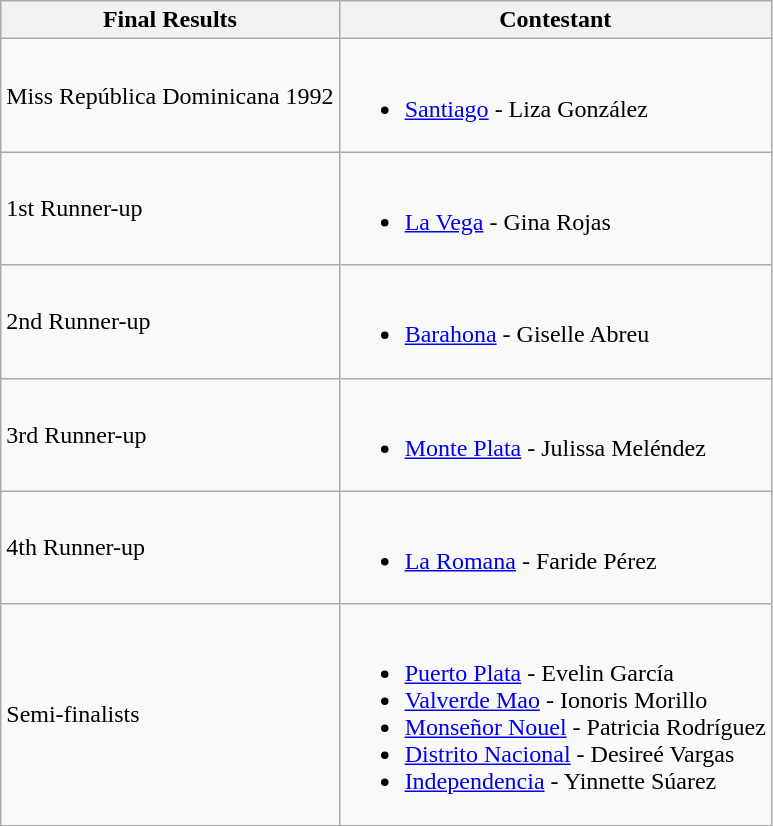<table class="wikitable">
<tr>
<th>Final Results</th>
<th>Contestant</th>
</tr>
<tr>
<td>Miss República Dominicana 1992</td>
<td><br><ul><li><a href='#'>Santiago</a> - Liza González</li></ul></td>
</tr>
<tr>
<td>1st Runner-up</td>
<td><br><ul><li><a href='#'>La Vega</a> - Gina Rojas</li></ul></td>
</tr>
<tr>
<td>2nd Runner-up</td>
<td><br><ul><li><a href='#'>Barahona</a> - Giselle Abreu</li></ul></td>
</tr>
<tr>
<td>3rd Runner-up</td>
<td><br><ul><li><a href='#'>Monte Plata</a> - Julissa Meléndez</li></ul></td>
</tr>
<tr>
<td>4th Runner-up</td>
<td><br><ul><li><a href='#'>La Romana</a> - Faride Pérez</li></ul></td>
</tr>
<tr>
<td>Semi-finalists</td>
<td><br><ul><li><a href='#'>Puerto Plata</a> - Evelin García</li><li><a href='#'>Valverde Mao</a> - Ionoris Morillo</li><li><a href='#'>Monseñor Nouel</a> - Patricia Rodríguez</li><li><a href='#'>Distrito Nacional</a> - Desireé Vargas</li><li><a href='#'>Independencia</a> - Yinnette Súarez</li></ul></td>
</tr>
</table>
